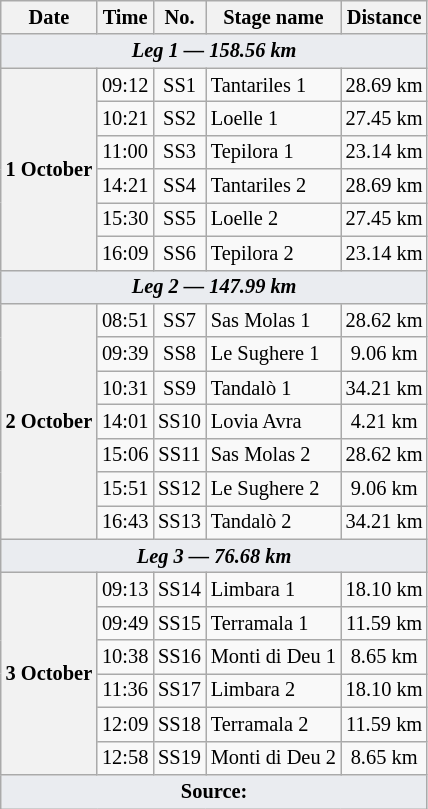<table class="wikitable" style="font-size: 85%;">
<tr>
<th>Date</th>
<th>Time</th>
<th>No.</th>
<th>Stage name</th>
<th>Distance</th>
</tr>
<tr>
<td style="background-color:#EAECF0; text-align:center" colspan="5"><strong><em>Leg 1 — 158.56 km</em></strong></td>
</tr>
<tr>
<th rowspan="6">1 October</th>
<td align="center">09:12</td>
<td align="center">SS1</td>
<td>Tantariles 1</td>
<td align="center">28.69 km</td>
</tr>
<tr>
<td align="center">10:21</td>
<td align="center">SS2</td>
<td>Loelle 1</td>
<td align="center">27.45 km</td>
</tr>
<tr>
<td align="center">11:00</td>
<td align="center">SS3</td>
<td>Tepilora 1</td>
<td align="center">23.14 km</td>
</tr>
<tr>
<td align="center">14:21</td>
<td align="center">SS4</td>
<td>Tantariles 2</td>
<td align="center">28.69 km</td>
</tr>
<tr>
<td align="center">15:30</td>
<td align="center">SS5</td>
<td>Loelle 2</td>
<td align="center">27.45 km</td>
</tr>
<tr>
<td align="center">16:09</td>
<td align="center">SS6</td>
<td>Tepilora 2</td>
<td align="center">23.14 km</td>
</tr>
<tr>
<td style="background-color:#EAECF0; text-align:center" colspan="5"><strong><em>Leg 2 — 147.99 km</em></strong></td>
</tr>
<tr>
<th rowspan="7">2 October</th>
<td align="center">08:51</td>
<td align="center">SS7</td>
<td>Sas Molas 1</td>
<td align="center">28.62 km</td>
</tr>
<tr>
<td align="center">09:39</td>
<td align="center">SS8</td>
<td>Le Sughere 1</td>
<td align="center">9.06 km</td>
</tr>
<tr>
<td align="center">10:31</td>
<td align="center">SS9</td>
<td>Tandalò 1</td>
<td align="center">34.21 km</td>
</tr>
<tr>
<td align="center">14:01</td>
<td align="center">SS10</td>
<td>Lovia Avra</td>
<td align="center">4.21 km</td>
</tr>
<tr>
<td align="center">15:06</td>
<td align="center">SS11</td>
<td>Sas Molas 2</td>
<td align="center">28.62 km</td>
</tr>
<tr>
<td align="center">15:51</td>
<td align="center">SS12</td>
<td>Le Sughere 2</td>
<td align="center">9.06 km</td>
</tr>
<tr>
<td align="center">16:43</td>
<td align="center">SS13</td>
<td>Tandalò 2</td>
<td align="center">34.21 km</td>
</tr>
<tr>
<td style="background-color:#EAECF0; text-align:center" colspan="5"><strong><em>Leg 3 — 76.68 km</em></strong></td>
</tr>
<tr>
<th rowspan="6">3 October</th>
<td align="center">09:13</td>
<td align="center">SS14</td>
<td>Limbara 1</td>
<td align="center">18.10 km</td>
</tr>
<tr>
<td align="center">09:49</td>
<td align="center">SS15</td>
<td>Terramala 1</td>
<td align="center">11.59 km</td>
</tr>
<tr>
<td align="center">10:38</td>
<td align="center">SS16</td>
<td>Monti di Deu 1</td>
<td align="center">8.65 km</td>
</tr>
<tr>
<td align="center">11:36</td>
<td align="center">SS17</td>
<td>Limbara 2</td>
<td align="center">18.10 km</td>
</tr>
<tr>
<td align="center">12:09</td>
<td align="center">SS18</td>
<td>Terramala 2</td>
<td align="center">11.59 km</td>
</tr>
<tr>
<td align="center">12:58</td>
<td align="center">SS19</td>
<td>Monti di Deu 2</td>
<td align="center">8.65 km</td>
</tr>
<tr>
<td style="background-color:#EAECF0; text-align:center" colspan="5"><strong>Source:</strong></td>
</tr>
</table>
